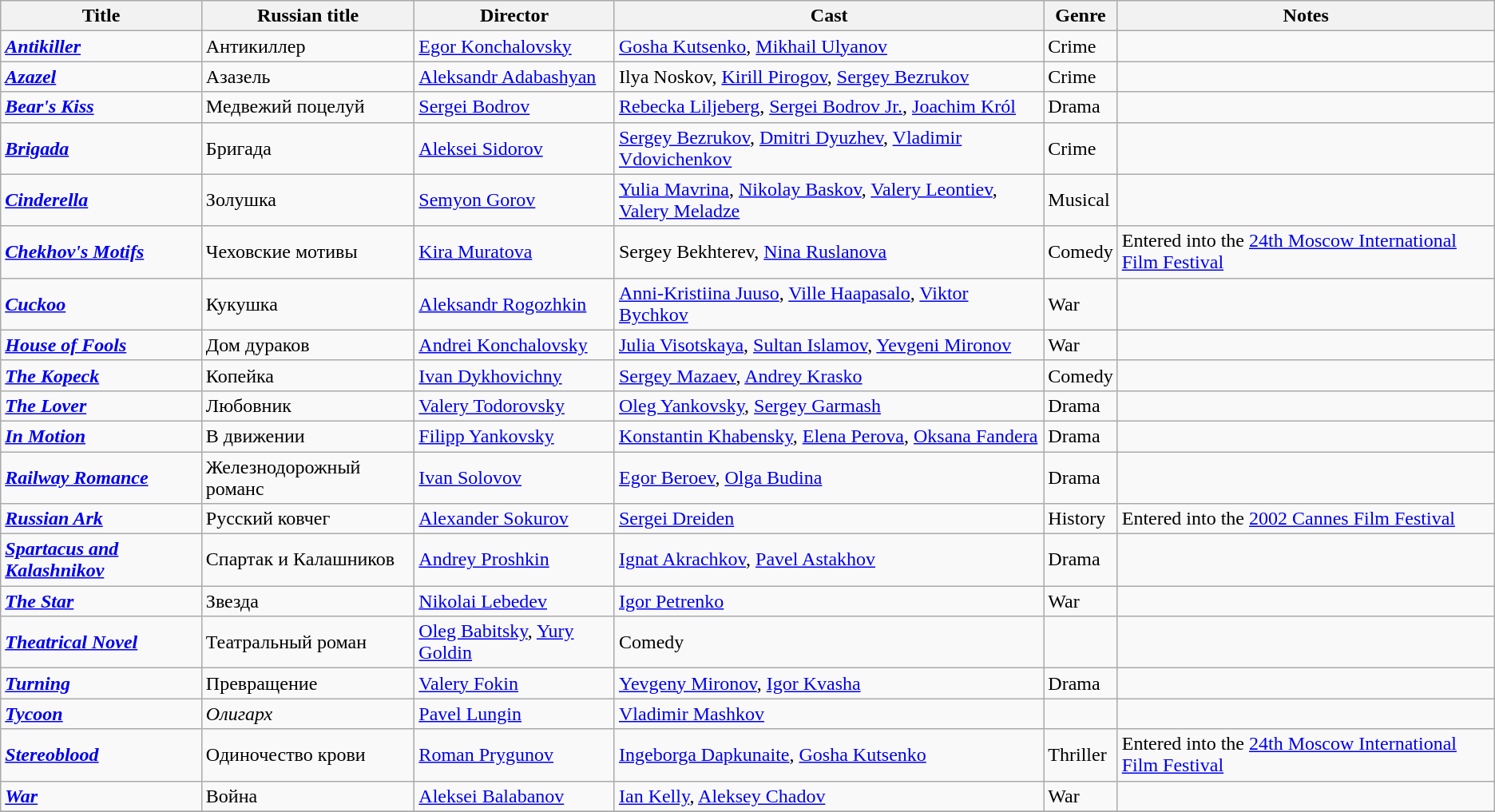<table class="wikitable sortable">
<tr>
<th>Title</th>
<th>Russian title</th>
<th>Director</th>
<th>Cast</th>
<th>Genre</th>
<th>Notes</th>
</tr>
<tr>
<td><strong><em><a href='#'>Antikiller</a></em></strong></td>
<td>Антикиллер</td>
<td><a href='#'>Egor Konchalovsky</a></td>
<td><a href='#'>Gosha Kutsenko</a>, <a href='#'>Mikhail Ulyanov</a></td>
<td>Crime</td>
<td></td>
</tr>
<tr>
<td><strong><em><a href='#'>Azazel</a></em></strong></td>
<td>Азазель</td>
<td><a href='#'>Aleksandr Adabashyan</a></td>
<td>Ilya Noskov, <a href='#'>Kirill Pirogov</a>, <a href='#'>Sergey Bezrukov</a></td>
<td>Crime</td>
<td></td>
</tr>
<tr>
<td><strong><em><a href='#'>Bear's Kiss</a></em></strong></td>
<td>Медвежий поцелуй</td>
<td><a href='#'>Sergei Bodrov</a></td>
<td><a href='#'>Rebecka Liljeberg</a>, <a href='#'>Sergei Bodrov Jr.</a>, <a href='#'>Joachim Król</a></td>
<td>Drama</td>
<td></td>
</tr>
<tr>
<td><strong><em><a href='#'>Brigada</a></em></strong></td>
<td>Бригада</td>
<td><a href='#'>Aleksei Sidorov</a></td>
<td><a href='#'>Sergey Bezrukov</a>, <a href='#'>Dmitri Dyuzhev</a>, <a href='#'>Vladimir Vdovichenkov</a></td>
<td>Crime</td>
<td></td>
</tr>
<tr>
<td><strong><em><a href='#'>Cinderella</a></em></strong></td>
<td>Золушка</td>
<td><a href='#'>Semyon Gorov</a></td>
<td><a href='#'>Yulia Mavrina</a>, <a href='#'>Nikolay Baskov</a>, <a href='#'>Valery Leontiev</a>, <a href='#'>Valery Meladze</a></td>
<td>Musical</td>
<td></td>
</tr>
<tr>
<td><strong><em><a href='#'>Chekhov's Motifs</a></em></strong></td>
<td>Чеховские мотивы</td>
<td><a href='#'>Kira Muratova</a></td>
<td>Sergey Bekhterev, <a href='#'>Nina Ruslanova</a></td>
<td>Comedy</td>
<td>Entered into the <a href='#'>24th Moscow International Film Festival</a></td>
</tr>
<tr>
<td><strong><em><a href='#'>Cuckoo</a></em></strong></td>
<td>Кукушка</td>
<td><a href='#'>Aleksandr Rogozhkin</a></td>
<td><a href='#'>Anni-Kristiina Juuso</a>, <a href='#'>Ville Haapasalo</a>, <a href='#'>Viktor Bychkov</a></td>
<td>War</td>
<td></td>
</tr>
<tr>
<td><strong><em><a href='#'>House of Fools</a></em></strong></td>
<td>Дом дураков</td>
<td><a href='#'>Andrei Konchalovsky</a></td>
<td><a href='#'>Julia Visotskaya</a>, <a href='#'>Sultan Islamov</a>, <a href='#'>Yevgeni Mironov</a></td>
<td>War</td>
<td></td>
</tr>
<tr>
<td><strong><em><a href='#'>The Kopeck</a></em></strong></td>
<td>Копейка</td>
<td><a href='#'>Ivan Dykhovichny</a></td>
<td><a href='#'>Sergey Mazaev</a>, <a href='#'>Andrey Krasko</a></td>
<td>Comedy</td>
<td></td>
</tr>
<tr>
<td><strong><em><a href='#'>The Lover</a></em></strong></td>
<td>Любовник</td>
<td><a href='#'>Valery Todorovsky</a></td>
<td><a href='#'>Oleg Yankovsky</a>, <a href='#'>Sergey Garmash</a></td>
<td>Drama</td>
<td></td>
</tr>
<tr>
<td><strong><em><a href='#'>In Motion</a></em></strong></td>
<td>В движении</td>
<td><a href='#'>Filipp Yankovsky</a></td>
<td><a href='#'>Konstantin Khabensky</a>, <a href='#'>Elena Perova</a>, <a href='#'>Oksana Fandera</a></td>
<td>Drama</td>
<td></td>
</tr>
<tr>
<td><strong><em><a href='#'>Railway Romance</a></em></strong></td>
<td>Железнодорожный романс</td>
<td><a href='#'>Ivan Solovov</a></td>
<td><a href='#'>Egor Beroev</a>, <a href='#'>Olga Budina</a></td>
<td>Drama</td>
<td></td>
</tr>
<tr>
<td><strong><em><a href='#'>Russian Ark</a></em></strong></td>
<td>Русский ковчег</td>
<td><a href='#'>Alexander Sokurov</a></td>
<td><a href='#'>Sergei Dreiden</a></td>
<td>History</td>
<td>Entered into the <a href='#'>2002 Cannes Film Festival</a></td>
</tr>
<tr>
<td><strong><em><a href='#'>Spartacus and Kalashnikov</a></em></strong></td>
<td>Спартак и Калашников</td>
<td><a href='#'>Andrey Proshkin</a></td>
<td><a href='#'>Ignat Akrachkov</a>, <a href='#'>Pavel Astakhov</a></td>
<td>Drama</td>
<td></td>
</tr>
<tr>
<td><strong><em><a href='#'>The Star</a></em></strong></td>
<td>Звезда</td>
<td><a href='#'>Nikolai Lebedev</a></td>
<td><a href='#'>Igor Petrenko</a></td>
<td>War</td>
<td></td>
</tr>
<tr>
<td><strong><em><a href='#'>Theatrical Novel</a></em></strong></td>
<td>Театральный роман</td>
<td><a href='#'>Oleg Babitsky</a>, <a href='#'>Yury Goldin</a></td>
<td>Comedy</td>
<td></td>
</tr>
<tr>
<td><strong><em><a href='#'>Turning</a></em></strong></td>
<td>Превращение</td>
<td><a href='#'>Valery Fokin</a></td>
<td><a href='#'>Yevgeny Mironov</a>, <a href='#'>Igor Kvasha</a></td>
<td>Drama</td>
<td></td>
</tr>
<tr>
<td><strong><em><a href='#'>Tycoon</a></em></strong></td>
<td><em>Олигарх</em></td>
<td><a href='#'>Pavel Lungin</a></td>
<td><a href='#'>Vladimir Mashkov</a></td>
<td></td>
<td></td>
</tr>
<tr>
<td><strong><em><a href='#'>Stereoblood</a></em></strong></td>
<td>Одиночество крови</td>
<td><a href='#'>Roman Prygunov</a></td>
<td><a href='#'>Ingeborga Dapkunaite</a>, <a href='#'>Gosha Kutsenko</a></td>
<td>Thriller</td>
<td>Entered into the <a href='#'>24th Moscow International Film Festival</a></td>
</tr>
<tr>
<td><strong><em><a href='#'>War</a></em></strong></td>
<td>Война</td>
<td><a href='#'>Aleksei Balabanov</a></td>
<td><a href='#'>Ian Kelly</a>, <a href='#'>Aleksey Chadov</a></td>
<td>War</td>
<td></td>
</tr>
<tr>
</tr>
</table>
